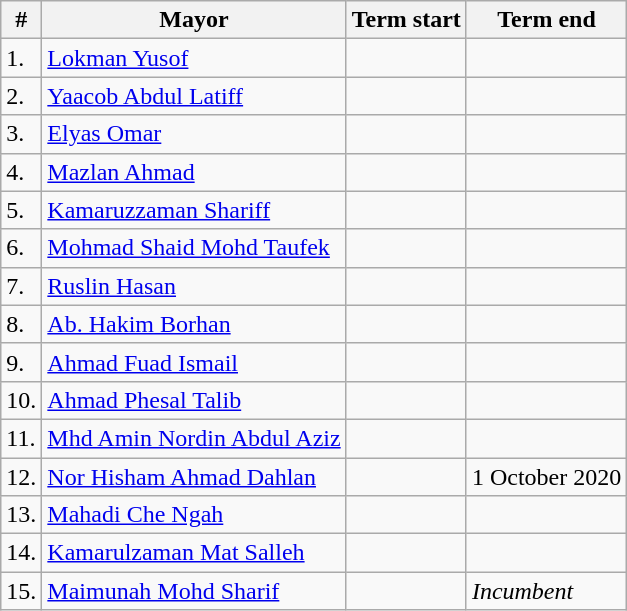<table class="wikitable">
<tr>
<th>#</th>
<th>Mayor</th>
<th>Term start</th>
<th>Term end</th>
</tr>
<tr>
<td>1.</td>
<td><a href='#'>Lokman Yusof</a></td>
<td></td>
<td></td>
</tr>
<tr>
<td>2.</td>
<td><a href='#'>Yaacob Abdul Latiff</a></td>
<td></td>
<td></td>
</tr>
<tr>
<td>3.</td>
<td><a href='#'>Elyas Omar</a></td>
<td></td>
<td></td>
</tr>
<tr>
<td>4.</td>
<td><a href='#'>Mazlan Ahmad</a></td>
<td></td>
<td></td>
</tr>
<tr>
<td>5.</td>
<td><a href='#'>Kamaruzzaman Shariff</a></td>
<td></td>
<td></td>
</tr>
<tr>
<td>6.</td>
<td><a href='#'>Mohmad Shaid Mohd Taufek</a></td>
<td></td>
<td></td>
</tr>
<tr>
<td>7.</td>
<td><a href='#'>Ruslin Hasan</a></td>
<td></td>
<td></td>
</tr>
<tr>
<td>8.</td>
<td><a href='#'>Ab. Hakim Borhan</a></td>
<td></td>
<td></td>
</tr>
<tr>
<td>9.</td>
<td><a href='#'>Ahmad Fuad Ismail</a></td>
<td></td>
<td></td>
</tr>
<tr>
<td>10.</td>
<td><a href='#'>Ahmad Phesal Talib</a></td>
<td></td>
<td></td>
</tr>
<tr>
<td>11.</td>
<td><a href='#'>Mhd Amin Nordin Abdul Aziz</a></td>
<td></td>
<td></td>
</tr>
<tr>
<td>12.</td>
<td><a href='#'>Nor Hisham Ahmad Dahlan</a></td>
<td></td>
<td>1 October 2020</td>
</tr>
<tr>
<td>13.</td>
<td><a href='#'>Mahadi Che Ngah</a></td>
<td></td>
<td></td>
</tr>
<tr>
<td>14.</td>
<td><a href='#'>Kamarulzaman Mat Salleh</a></td>
<td></td>
<td></td>
</tr>
<tr>
<td>15.</td>
<td><a href='#'>Maimunah Mohd Sharif</a></td>
<td></td>
<td><em>Incumbent</em></td>
</tr>
</table>
